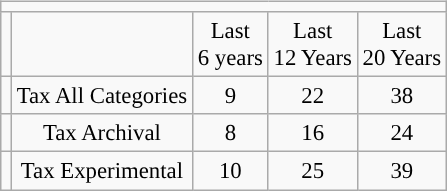<table class="wikitable" style="text-align:center; float:left; font-size:95%; margin-right:2em">
<tr>
<td colspan="5" style="color: white;"></td>
</tr>
<tr valign="bottom">
<td></td>
<td></td>
<td>Last<br>6 years</td>
<td>Last<br>12 Years</td>
<td>Last<br>20 Years</td>
</tr>
<tr>
<td></td>
<td>Tax All Categories</td>
<td>9</td>
<td>22</td>
<td>38</td>
</tr>
<tr>
<td style="text-align:left"></td>
<td>Tax Archival</td>
<td>8</td>
<td>16</td>
<td>24</td>
</tr>
<tr>
<td style="text-align:left"></td>
<td>Tax Experimental</td>
<td>10</td>
<td>25</td>
<td>39</td>
</tr>
</table>
